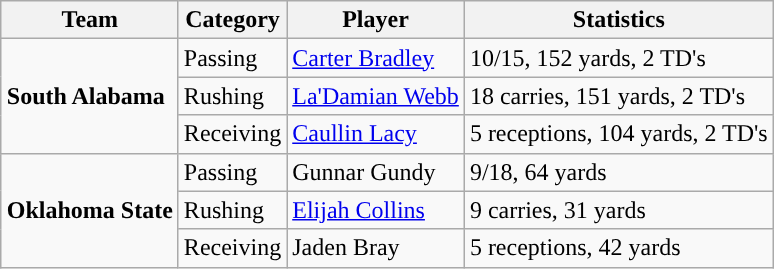<table class="wikitable" style="float: right;">
<tr>
<th>Team</th>
<th>Category</th>
<th>Player</th>
<th>Statistics</th>
</tr>
<tr>
<td rowspan=3><strong>South Alabama</strong></td>
<td>Passing</td>
<td><a href='#'>Carter Bradley</a></td>
<td>10/15, 152 yards, 2 TD's</td>
</tr>
<tr>
<td>Rushing</td>
<td><a href='#'>La'Damian Webb</a></td>
<td>18 carries, 151 yards, 2 TD's</td>
</tr>
<tr>
<td>Receiving</td>
<td><a href='#'>Caullin Lacy</a></td>
<td>5 receptions, 104 yards, 2 TD's</td>
</tr>
<tr>
<td rowspan=3><strong>Oklahoma State</strong></td>
<td>Passing</td>
<td>Gunnar Gundy</td>
<td>9/18, 64 yards</td>
</tr>
<tr>
<td>Rushing</td>
<td><a href='#'>Elijah Collins</a></td>
<td>9 carries, 31 yards</td>
</tr>
<tr>
<td>Receiving</td>
<td>Jaden Bray</td>
<td>5 receptions, 42 yards</td>
</tr>
</table>
